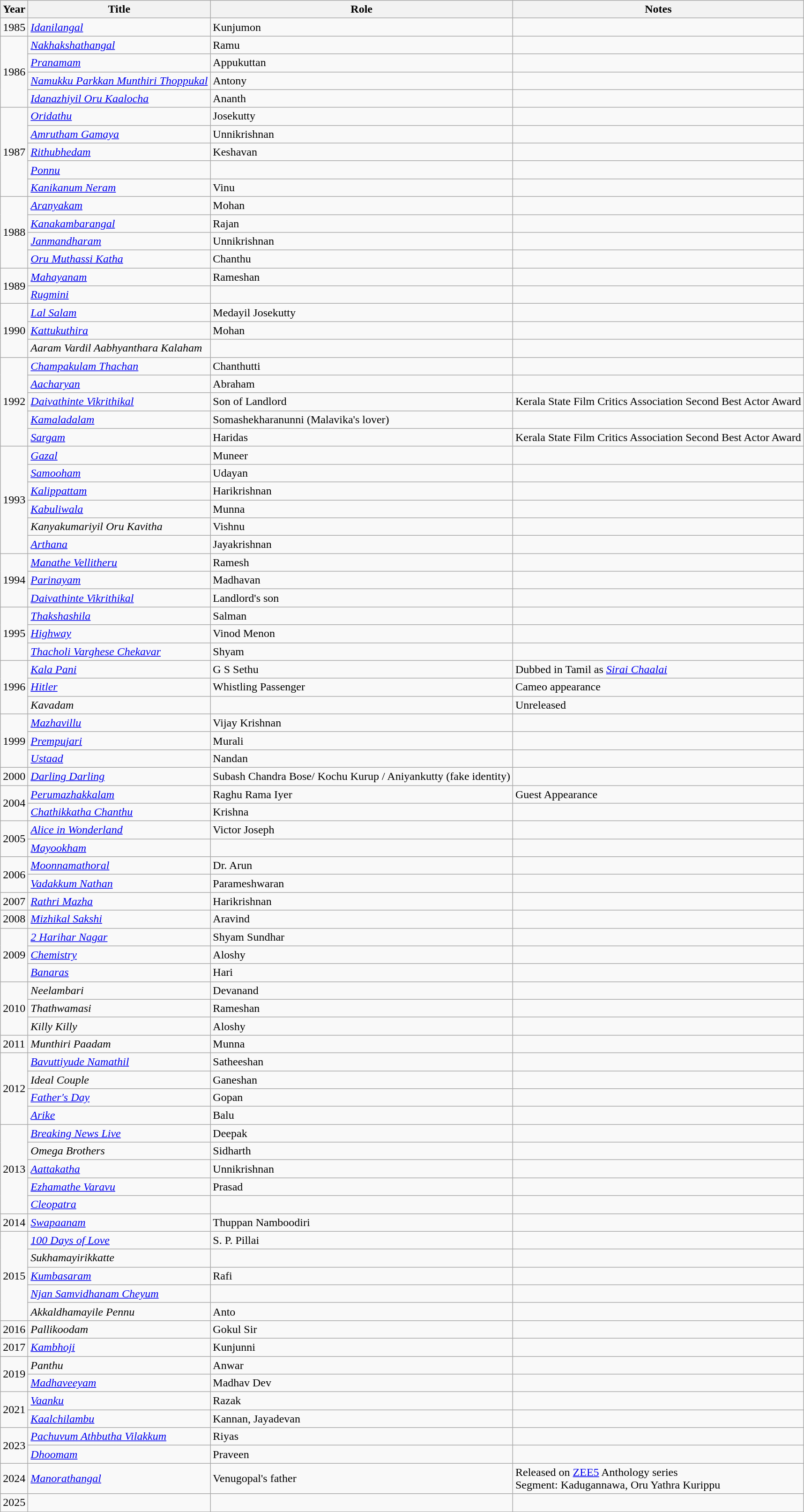<table class="wikitable sortable">
<tr>
<th>Year</th>
<th>Title</th>
<th>Role</th>
<th>Notes</th>
</tr>
<tr>
<td>1985</td>
<td><em><a href='#'>Idanilangal</a></em></td>
<td>Kunjumon</td>
<td></td>
</tr>
<tr>
<td rowspan="4">1986</td>
<td><em><a href='#'>Nakhakshathangal</a></em></td>
<td>Ramu</td>
<td></td>
</tr>
<tr>
<td><em><a href='#'>Pranamam</a></em></td>
<td>Appukuttan</td>
<td></td>
</tr>
<tr>
<td><em><a href='#'>Namukku Parkkan Munthiri Thoppukal</a></em></td>
<td>Antony</td>
<td></td>
</tr>
<tr>
<td><em><a href='#'>Idanazhiyil Oru Kaalocha</a></em></td>
<td>Ananth</td>
<td></td>
</tr>
<tr>
<td rowspan="5">1987</td>
<td><em><a href='#'>Oridathu</a></em></td>
<td>Josekutty</td>
<td></td>
</tr>
<tr>
<td><em><a href='#'>Amrutham Gamaya</a></em></td>
<td>Unnikrishnan</td>
<td></td>
</tr>
<tr>
<td><em><a href='#'>Rithubhedam</a></em></td>
<td>Keshavan</td>
<td></td>
</tr>
<tr>
<td><em><a href='#'>Ponnu</a></em></td>
<td></td>
<td></td>
</tr>
<tr>
<td><em><a href='#'>Kanikanum Neram</a></em></td>
<td>Vinu</td>
<td></td>
</tr>
<tr>
<td rowspan="4">1988</td>
<td><em><a href='#'>Aranyakam</a></em></td>
<td>Mohan</td>
<td></td>
</tr>
<tr>
<td><em><a href='#'>Kanakambarangal</a></em></td>
<td>Rajan</td>
<td></td>
</tr>
<tr>
<td><em><a href='#'>Janmandharam</a></em></td>
<td>Unnikrishnan</td>
<td></td>
</tr>
<tr>
<td><em><a href='#'>Oru Muthassi Katha</a></em></td>
<td>Chanthu</td>
<td></td>
</tr>
<tr>
<td rowspan="2">1989</td>
<td><em><a href='#'>Mahayanam</a></em></td>
<td>Rameshan</td>
<td></td>
</tr>
<tr>
<td><em><a href='#'>Rugmini</a></em></td>
<td></td>
<td></td>
</tr>
<tr>
<td rowspan="3">1990</td>
<td><em><a href='#'>Lal Salam</a></em></td>
<td>Medayil Josekutty</td>
<td></td>
</tr>
<tr>
<td><em><a href='#'>Kattukuthira</a></em></td>
<td>Mohan</td>
<td></td>
</tr>
<tr>
<td><em>Aaram Vardil Aabhyanthara Kalaham</em></td>
<td></td>
<td></td>
</tr>
<tr>
<td rowspan="5">1992</td>
<td><em><a href='#'>Champakulam Thachan</a></em></td>
<td>Chanthutti</td>
<td></td>
</tr>
<tr>
<td><em><a href='#'>Aacharyan</a></em></td>
<td>Abraham</td>
<td></td>
</tr>
<tr>
<td><em><a href='#'>Daivathinte Vikrithikal</a></em></td>
<td>Son of Landlord</td>
<td>Kerala State Film Critics Association Second Best Actor Award</td>
</tr>
<tr>
<td><em><a href='#'>Kamaladalam</a></em></td>
<td>Somashekharanunni (Malavika's lover)</td>
<td></td>
</tr>
<tr>
<td><em><a href='#'>Sargam</a></em></td>
<td>Haridas</td>
<td>Kerala State Film Critics Association Second Best Actor Award</td>
</tr>
<tr>
<td rowspan="6">1993</td>
<td><em><a href='#'>Gazal</a></em></td>
<td>Muneer</td>
<td></td>
</tr>
<tr>
<td><em><a href='#'>Samooham</a></em></td>
<td>Udayan</td>
<td></td>
</tr>
<tr>
<td><em><a href='#'>Kalippattam</a></em></td>
<td>Harikrishnan</td>
<td></td>
</tr>
<tr>
<td><em><a href='#'>Kabuliwala</a></em></td>
<td>Munna</td>
<td></td>
</tr>
<tr>
<td><em>Kanyakumariyil Oru Kavitha</em></td>
<td>Vishnu</td>
<td></td>
</tr>
<tr>
<td><em><a href='#'>Arthana</a></em></td>
<td>Jayakrishnan</td>
<td></td>
</tr>
<tr>
<td rowspan="3">1994</td>
<td><em><a href='#'>Manathe Vellitheru</a></em></td>
<td>Ramesh</td>
<td></td>
</tr>
<tr>
<td><em><a href='#'>Parinayam</a></em></td>
<td>Madhavan</td>
<td></td>
</tr>
<tr>
<td><em><a href='#'>Daivathinte Vikrithikal</a> </em></td>
<td>Landlord's son</td>
<td></td>
</tr>
<tr>
<td rowspan="3">1995</td>
<td><em><a href='#'>Thakshashila</a></em></td>
<td>Salman</td>
<td></td>
</tr>
<tr>
<td><em><a href='#'>Highway</a></em></td>
<td>Vinod Menon</td>
<td></td>
</tr>
<tr>
<td><em><a href='#'>Thacholi Varghese Chekavar</a></em></td>
<td>Shyam</td>
<td></td>
</tr>
<tr>
<td rowspan="3">1996</td>
<td><em><a href='#'>Kala Pani</a></em></td>
<td>G S Sethu</td>
<td>Dubbed in Tamil as <em><a href='#'>Sirai Chaalai</a></em></td>
</tr>
<tr>
<td><em><a href='#'>Hitler</a></em></td>
<td>Whistling Passenger</td>
<td>Cameo appearance</td>
</tr>
<tr>
<td><em>Kavadam</em></td>
<td></td>
<td>Unreleased</td>
</tr>
<tr>
<td rowspan="3">1999</td>
<td><em><a href='#'>Mazhavillu</a></em></td>
<td>Vijay Krishnan</td>
<td></td>
</tr>
<tr>
<td><em><a href='#'>Prempujari</a></em></td>
<td>Murali</td>
<td></td>
</tr>
<tr>
<td><em><a href='#'>Ustaad</a></em></td>
<td>Nandan</td>
<td></td>
</tr>
<tr>
<td>2000</td>
<td><em><a href='#'>Darling Darling</a></em></td>
<td>Subash Chandra Bose/ Kochu Kurup / Aniyankutty (fake identity)</td>
<td></td>
</tr>
<tr>
<td rowspan="2">2004</td>
<td><em><a href='#'>Perumazhakkalam</a></em></td>
<td>Raghu Rama Iyer</td>
<td>Guest Appearance</td>
</tr>
<tr>
<td><em><a href='#'>Chathikkatha Chanthu</a></em></td>
<td>Krishna</td>
<td></td>
</tr>
<tr>
<td rowspan="2">2005</td>
<td><em><a href='#'>Alice in Wonderland</a></em></td>
<td>Victor Joseph</td>
<td></td>
</tr>
<tr>
<td><em><a href='#'>Mayookham</a></em></td>
<td></td>
<td></td>
</tr>
<tr>
<td rowspan="2">2006</td>
<td><em><a href='#'>Moonnamathoral</a></em></td>
<td>Dr. Arun</td>
<td></td>
</tr>
<tr>
<td><em><a href='#'>Vadakkum Nathan</a></em></td>
<td>Parameshwaran</td>
<td></td>
</tr>
<tr>
<td>2007</td>
<td><em><a href='#'>Rathri Mazha</a></em></td>
<td>Harikrishnan</td>
<td></td>
</tr>
<tr>
<td>2008</td>
<td><em><a href='#'>Mizhikal Sakshi</a></em></td>
<td>Aravind</td>
<td></td>
</tr>
<tr>
<td rowspan="3">2009</td>
<td><em><a href='#'>2 Harihar Nagar</a></em></td>
<td>Shyam Sundhar</td>
<td></td>
</tr>
<tr>
<td><em><a href='#'>Chemistry</a></em></td>
<td>Aloshy</td>
<td></td>
</tr>
<tr>
<td><em><a href='#'>Banaras</a></em></td>
<td>Hari</td>
<td></td>
</tr>
<tr>
<td rowspan="3">2010</td>
<td><em>Neelambari</em></td>
<td>Devanand</td>
<td></td>
</tr>
<tr>
<td><em>Thathwamasi</em></td>
<td>Rameshan</td>
<td></td>
</tr>
<tr>
<td><em>Killy Killy</em></td>
<td>Aloshy</td>
<td></td>
</tr>
<tr>
<td>2011</td>
<td><em>Munthiri Paadam</em></td>
<td>Munna</td>
<td></td>
</tr>
<tr>
<td rowspan="4">2012</td>
<td><em><a href='#'>Bavuttiyude Namathil</a></em></td>
<td>Satheeshan</td>
<td></td>
</tr>
<tr>
<td><em>Ideal Couple</em></td>
<td>Ganeshan</td>
<td></td>
</tr>
<tr>
<td><em><a href='#'>Father's Day</a></em></td>
<td>Gopan</td>
<td></td>
</tr>
<tr>
<td><em><a href='#'>Arike</a></em></td>
<td>Balu</td>
<td></td>
</tr>
<tr>
<td rowspan="5">2013</td>
<td><em><a href='#'>Breaking News Live</a></em></td>
<td>Deepak</td>
<td></td>
</tr>
<tr>
<td><em>Omega Brothers</em></td>
<td>Sidharth</td>
<td></td>
</tr>
<tr>
<td><em><a href='#'>Aattakatha</a></em></td>
<td>Unnikrishnan</td>
<td></td>
</tr>
<tr>
<td><em><a href='#'>Ezhamathe Varavu</a></em></td>
<td>Prasad</td>
<td></td>
</tr>
<tr>
<td><em><a href='#'>Cleopatra</a></em></td>
<td></td>
<td></td>
</tr>
<tr>
<td>2014</td>
<td><em><a href='#'>Swapaanam</a></em></td>
<td>Thuppan Namboodiri</td>
<td></td>
</tr>
<tr>
<td rowspan="5">2015</td>
<td><em><a href='#'>100 Days of Love</a></em></td>
<td>S. P. Pillai</td>
<td></td>
</tr>
<tr>
<td><em>Sukhamayirikkatte</em></td>
<td></td>
<td></td>
</tr>
<tr>
<td><em><a href='#'>Kumbasaram</a></em></td>
<td>Rafi</td>
<td></td>
</tr>
<tr>
<td><em><a href='#'>Njan Samvidhanam Cheyum</a></em></td>
<td></td>
<td></td>
</tr>
<tr>
<td><em>Akkaldhamayile Pennu</em></td>
<td>Anto</td>
<td></td>
</tr>
<tr>
<td>2016</td>
<td><em>Pallikoodam</em></td>
<td>Gokul Sir</td>
<td></td>
</tr>
<tr>
<td>2017</td>
<td><em><a href='#'>Kambhoji</a></em></td>
<td>Kunjunni</td>
<td></td>
</tr>
<tr>
<td rowspan="2">2019</td>
<td><em>Panthu</em></td>
<td>Anwar</td>
<td></td>
</tr>
<tr>
<td><em><a href='#'>Madhaveeyam</a></em></td>
<td>Madhav Dev</td>
<td></td>
</tr>
<tr>
<td rowspan="2">2021</td>
<td><em><a href='#'>Vaanku</a></em></td>
<td>Razak</td>
<td></td>
</tr>
<tr>
<td><em><a href='#'>Kaalchilambu</a></em></td>
<td>Kannan, Jayadevan</td>
<td></td>
</tr>
<tr>
<td rowspan="2">2023</td>
<td><em><a href='#'>Pachuvum Athbutha Vilakkum</a></em></td>
<td>Riyas</td>
<td></td>
</tr>
<tr>
<td><em><a href='#'>Dhoomam</a></em></td>
<td>Praveen</td>
<td></td>
</tr>
<tr>
<td>2024</td>
<td><em><a href='#'>Manorathangal</a></em></td>
<td>Venugopal's father</td>
<td>Released on <a href='#'>ZEE5</a> Anthology series <br> Segment: Kadugannawa, Oru Yathra Kurippu </td>
</tr>
<tr>
<td>2025</td>
<td></td>
<td></td>
<td></td>
</tr>
<tr>
</tr>
</table>
